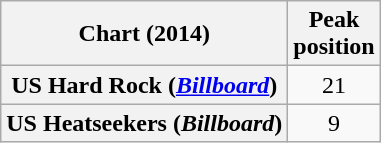<table class="wikitable plainrowheaders" style="text-align:center">
<tr>
<th scope="col">Chart (2014)</th>
<th scope="col">Peak<br> position</th>
</tr>
<tr>
<th scope="row">US Hard Rock (<a href='#'><em>Billboard</em></a>)</th>
<td>21</td>
</tr>
<tr>
<th scope="row">US Heatseekers (<em>Billboard</em>)</th>
<td>9</td>
</tr>
</table>
